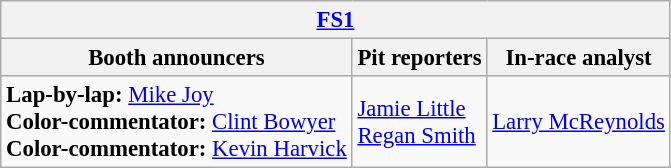<table class="wikitable" style="font-size: 95%;">
<tr>
<th colspan="3"><a href='#'>FS1</a></th>
</tr>
<tr>
<th>Booth announcers</th>
<th>Pit reporters</th>
<th>In-race analyst</th>
</tr>
<tr>
<td><strong>Lap-by-lap:</strong> <a href='#'>Mike Joy</a><br><strong>Color-commentator:</strong> <a href='#'>Clint Bowyer</a><br><strong>Color-commentator:</strong> <a href='#'>Kevin Harvick</a></td>
<td><a href='#'>Jamie Little</a><br><a href='#'>Regan Smith</a></td>
<td><a href='#'>Larry McReynolds</a></td>
</tr>
</table>
